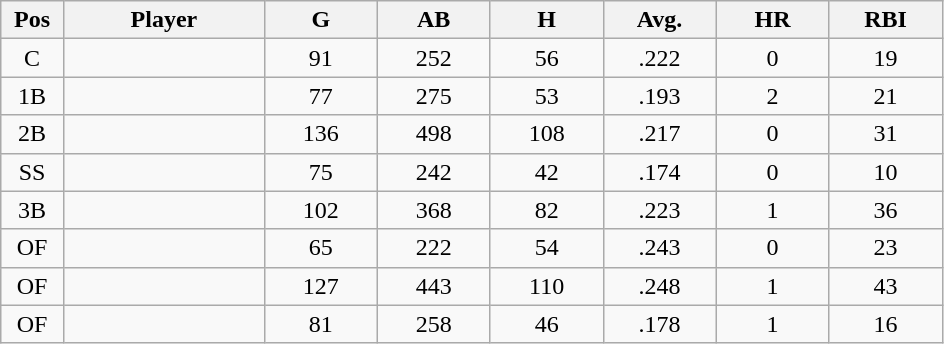<table class="wikitable sortable">
<tr>
<th bgcolor="#DDDDFF" width="5%">Pos</th>
<th bgcolor="#DDDDFF" width="16%">Player</th>
<th bgcolor="#DDDDFF" width="9%">G</th>
<th bgcolor="#DDDDFF" width="9%">AB</th>
<th bgcolor="#DDDDFF" width="9%">H</th>
<th bgcolor="#DDDDFF" width="9%">Avg.</th>
<th bgcolor="#DDDDFF" width="9%">HR</th>
<th bgcolor="#DDDDFF" width="9%">RBI</th>
</tr>
<tr align="center">
<td>C</td>
<td></td>
<td>91</td>
<td>252</td>
<td>56</td>
<td>.222</td>
<td>0</td>
<td>19</td>
</tr>
<tr align="center">
<td>1B</td>
<td></td>
<td>77</td>
<td>275</td>
<td>53</td>
<td>.193</td>
<td>2</td>
<td>21</td>
</tr>
<tr align="center">
<td>2B</td>
<td></td>
<td>136</td>
<td>498</td>
<td>108</td>
<td>.217</td>
<td>0</td>
<td>31</td>
</tr>
<tr align="center">
<td>SS</td>
<td></td>
<td>75</td>
<td>242</td>
<td>42</td>
<td>.174</td>
<td>0</td>
<td>10</td>
</tr>
<tr align="center">
<td>3B</td>
<td></td>
<td>102</td>
<td>368</td>
<td>82</td>
<td>.223</td>
<td>1</td>
<td>36</td>
</tr>
<tr align="center">
<td>OF</td>
<td></td>
<td>65</td>
<td>222</td>
<td>54</td>
<td>.243</td>
<td>0</td>
<td>23</td>
</tr>
<tr align="center">
<td>OF</td>
<td></td>
<td>127</td>
<td>443</td>
<td>110</td>
<td>.248</td>
<td>1</td>
<td>43</td>
</tr>
<tr align="center">
<td>OF</td>
<td></td>
<td>81</td>
<td>258</td>
<td>46</td>
<td>.178</td>
<td>1</td>
<td>16</td>
</tr>
</table>
